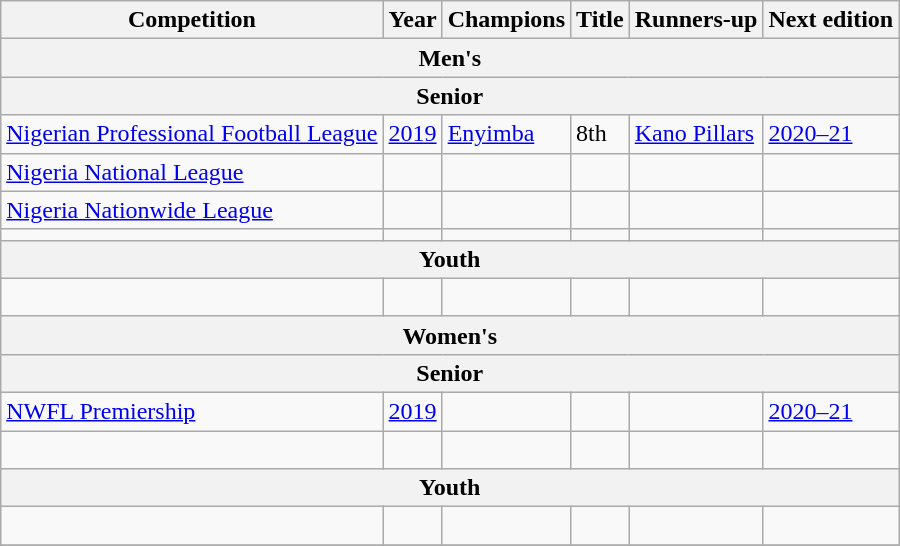<table class="wikitable sortable">
<tr>
<th>Competition</th>
<th>Year</th>
<th>Champions</th>
<th>Title</th>
<th>Runners-up</th>
<th>Next edition</th>
</tr>
<tr>
<th colspan=6>Men's</th>
</tr>
<tr>
<th colspan=6>Senior</th>
</tr>
<tr>
<td><a href='#'>Nigerian Professional Football League</a></td>
<td><a href='#'>2019</a></td>
<td><a href='#'>Enyimba</a></td>
<td>8th</td>
<td><a href='#'>Kano Pillars</a></td>
<td><a href='#'>2020–21</a></td>
</tr>
<tr>
<td><a href='#'>Nigeria National League</a></td>
<td></td>
<td></td>
<td></td>
<td></td>
<td></td>
</tr>
<tr>
<td><a href='#'>Nigeria Nationwide League</a></td>
<td></td>
<td></td>
<td></td>
<td></td>
<td></td>
</tr>
<tr>
<td></td>
<td></td>
<td></td>
<td></td>
<td></td>
<td></td>
</tr>
<tr>
<th colspan=6>Youth</th>
</tr>
<tr>
<td></td>
<td></td>
<td></td>
<td></td>
<td></td>
<td><br></td>
</tr>
<tr>
<th colspan=6>Women's</th>
</tr>
<tr>
<th colspan=6>Senior</th>
</tr>
<tr>
<td><a href='#'>NWFL Premiership</a></td>
<td><a href='#'>2019</a></td>
<td></td>
<td></td>
<td></td>
<td><a href='#'>2020–21</a></td>
</tr>
<tr>
<td></td>
<td></td>
<td></td>
<td></td>
<td></td>
<td><br></td>
</tr>
<tr>
<th colspan=6>Youth</th>
</tr>
<tr>
<td></td>
<td></td>
<td></td>
<td></td>
<td></td>
<td><br></td>
</tr>
<tr>
</tr>
</table>
